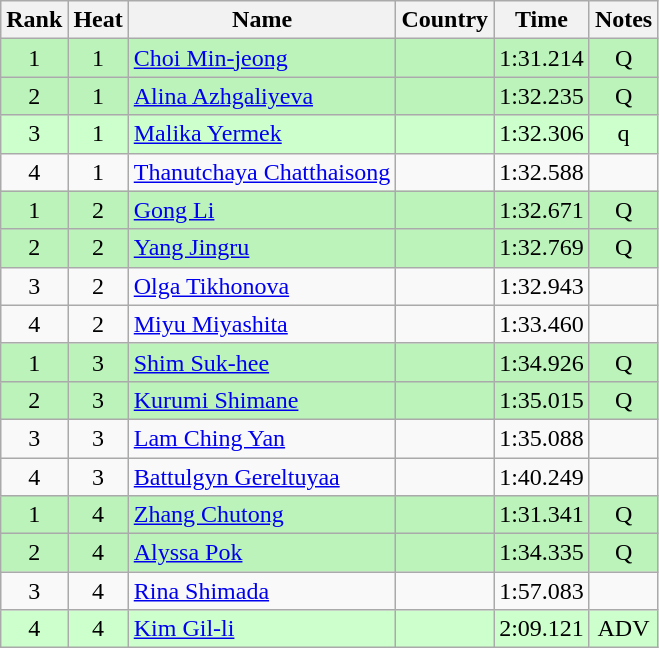<table class="wikitable sortable" style="text-align:center">
<tr>
<th>Rank</th>
<th>Heat</th>
<th>Name</th>
<th>Country</th>
<th>Time</th>
<th>Notes</th>
</tr>
<tr bgcolor=bbf3bb>
<td>1</td>
<td>1</td>
<td align=left><a href='#'>Choi Min-jeong</a></td>
<td align=left></td>
<td>1:31.214</td>
<td>Q</td>
</tr>
<tr bgcolor=bbf3bb>
<td>2</td>
<td>1</td>
<td align=left><a href='#'>Alina Azhgaliyeva</a></td>
<td align=left></td>
<td>1:32.235</td>
<td>Q</td>
</tr>
<tr bgcolor=ccffcc>
<td>3</td>
<td>1</td>
<td align=left><a href='#'>Malika Yermek</a></td>
<td align=left></td>
<td>1:32.306</td>
<td>q</td>
</tr>
<tr>
<td>4</td>
<td>1</td>
<td align=left><a href='#'>Thanutchaya Chatthaisong</a></td>
<td align=left></td>
<td>1:32.588</td>
<td></td>
</tr>
<tr bgcolor=bbf3bb>
<td>1</td>
<td>2</td>
<td align=left><a href='#'>Gong Li</a></td>
<td align=left></td>
<td>1:32.671</td>
<td>Q</td>
</tr>
<tr bgcolor=bbf3bb>
<td>2</td>
<td>2</td>
<td align=left><a href='#'>Yang Jingru</a></td>
<td align=left></td>
<td>1:32.769</td>
<td>Q</td>
</tr>
<tr>
<td>3</td>
<td>2</td>
<td align=left><a href='#'>Olga Tikhonova</a></td>
<td align=left></td>
<td>1:32.943</td>
<td></td>
</tr>
<tr>
<td>4</td>
<td>2</td>
<td align=left><a href='#'>Miyu Miyashita</a></td>
<td align=left></td>
<td>1:33.460</td>
<td></td>
</tr>
<tr bgcolor=bbf3bb>
<td>1</td>
<td>3</td>
<td align=left><a href='#'>Shim Suk-hee</a></td>
<td align=left></td>
<td>1:34.926</td>
<td>Q</td>
</tr>
<tr bgcolor=bbf3bb>
<td>2</td>
<td>3</td>
<td align=left><a href='#'>Kurumi Shimane</a></td>
<td align=left></td>
<td>1:35.015</td>
<td>Q</td>
</tr>
<tr>
<td>3</td>
<td>3</td>
<td align=left><a href='#'>Lam Ching Yan</a></td>
<td align=left></td>
<td>1:35.088</td>
<td></td>
</tr>
<tr>
<td>4</td>
<td>3</td>
<td align=left><a href='#'>Battulgyn Gereltuyaa</a></td>
<td align=left></td>
<td>1:40.249</td>
<td></td>
</tr>
<tr bgcolor=bbf3bb>
<td>1</td>
<td>4</td>
<td align=left><a href='#'>Zhang Chutong</a></td>
<td align=left></td>
<td>1:31.341</td>
<td>Q</td>
</tr>
<tr bgcolor=bbf3bb>
<td>2</td>
<td>4</td>
<td align=left><a href='#'>Alyssa Pok</a></td>
<td align=left></td>
<td>1:34.335</td>
<td>Q</td>
</tr>
<tr>
<td>3</td>
<td>4</td>
<td align=left><a href='#'>Rina Shimada</a></td>
<td align=left></td>
<td>1:57.083</td>
<td></td>
</tr>
<tr bgcolor=ccffcc>
<td>4</td>
<td>4</td>
<td align=left><a href='#'>Kim Gil-li</a></td>
<td align=left></td>
<td>2:09.121</td>
<td>ADV</td>
</tr>
</table>
